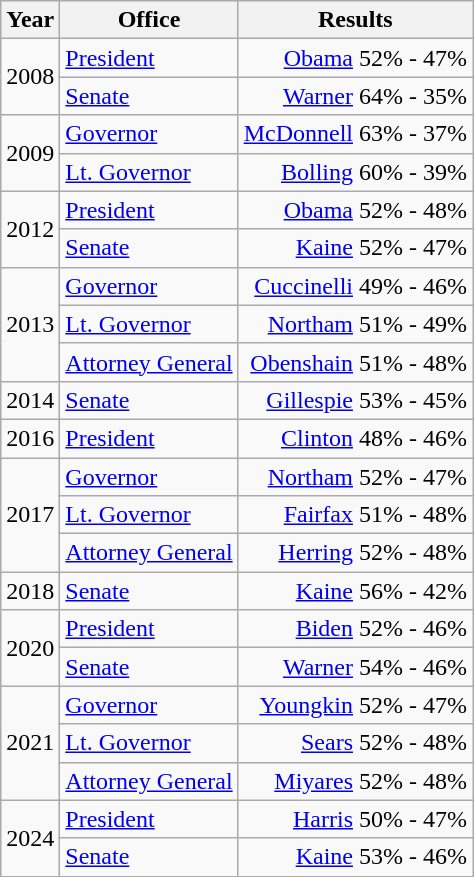<table class=wikitable>
<tr>
<th>Year</th>
<th>Office</th>
<th>Results</th>
</tr>
<tr>
<td rowspan=2>2008</td>
<td><a href='#'>President</a></td>
<td align="right" ><a href='#'>Obama</a> 52% - 47%</td>
</tr>
<tr>
<td><a href='#'>Senate</a></td>
<td align="right" ><a href='#'>Warner</a> 64% - 35%</td>
</tr>
<tr>
<td rowspan=2>2009</td>
<td><a href='#'>Governor</a></td>
<td align="right" ><a href='#'>McDonnell</a> 63% - 37%</td>
</tr>
<tr>
<td><a href='#'>Lt. Governor</a></td>
<td align="right" ><a href='#'>Bolling</a> 60% - 39%</td>
</tr>
<tr>
<td rowspan=2>2012</td>
<td><a href='#'>President</a></td>
<td align="right" ><a href='#'>Obama</a> 52% - 48%</td>
</tr>
<tr>
<td><a href='#'>Senate</a></td>
<td align="right" ><a href='#'>Kaine</a> 52% - 47%</td>
</tr>
<tr>
<td rowspan=3>2013</td>
<td><a href='#'>Governor</a></td>
<td align="right" ><a href='#'>Cuccinelli</a> 49% - 46%</td>
</tr>
<tr>
<td><a href='#'>Lt. Governor</a></td>
<td align="right" ><a href='#'>Northam</a> 51% - 49%</td>
</tr>
<tr>
<td><a href='#'>Attorney General</a></td>
<td align="right" ><a href='#'>Obenshain</a> 51% - 48%</td>
</tr>
<tr>
<td>2014</td>
<td><a href='#'>Senate</a></td>
<td align="right" ><a href='#'>Gillespie</a> 53% - 45%</td>
</tr>
<tr>
<td>2016</td>
<td><a href='#'>President</a></td>
<td align="right" ><a href='#'>Clinton</a> 48% - 46%</td>
</tr>
<tr>
<td rowspan=3>2017</td>
<td><a href='#'>Governor</a></td>
<td align="right" ><a href='#'>Northam</a> 52% - 47%</td>
</tr>
<tr>
<td><a href='#'>Lt. Governor</a></td>
<td align="right" ><a href='#'>Fairfax</a> 51% - 48%</td>
</tr>
<tr>
<td><a href='#'>Attorney General</a></td>
<td align="right" ><a href='#'>Herring</a> 52% - 48%</td>
</tr>
<tr>
<td>2018</td>
<td><a href='#'>Senate</a></td>
<td align="right" ><a href='#'>Kaine</a> 56% - 42%</td>
</tr>
<tr>
<td rowspan=2>2020</td>
<td><a href='#'>President</a></td>
<td align="right" ><a href='#'>Biden</a> 52% - 46%</td>
</tr>
<tr>
<td><a href='#'>Senate</a></td>
<td align="right" ><a href='#'>Warner</a> 54% - 46%</td>
</tr>
<tr>
<td rowspan=3>2021</td>
<td><a href='#'>Governor</a></td>
<td align="right" ><a href='#'>Youngkin</a> 52% - 47%</td>
</tr>
<tr>
<td><a href='#'>Lt. Governor</a></td>
<td align="right" ><a href='#'>Sears</a> 52% - 48%</td>
</tr>
<tr>
<td><a href='#'>Attorney General</a></td>
<td align="right" ><a href='#'>Miyares</a> 52% - 48%</td>
</tr>
<tr>
<td rowspan=2>2024</td>
<td><a href='#'>President</a></td>
<td align="right" ><a href='#'>Harris</a> 50% - 47%</td>
</tr>
<tr>
<td><a href='#'>Senate</a></td>
<td align="right" ><a href='#'>Kaine</a> 53% - 46%</td>
</tr>
</table>
